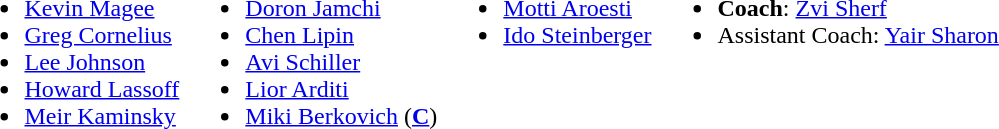<table>
<tr valign="top">
<td><br><ul><li> <a href='#'>Kevin Magee</a></li><li>  <a href='#'>Greg Cornelius</a></li><li> <a href='#'>Lee Johnson</a></li><li>  <a href='#'>Howard Lassoff</a></li><li> <a href='#'>Meir Kaminsky</a></li></ul></td>
<td><br><ul><li> <a href='#'>Doron Jamchi</a></li><li> <a href='#'>Chen Lipin</a></li><li> <a href='#'>Avi Schiller</a></li><li> <a href='#'>Lior Arditi</a></li><li> <a href='#'>Miki Berkovich</a> (<strong><a href='#'>C</a></strong>)</li></ul></td>
<td><br><ul><li> <a href='#'>Motti Aroesti</a></li><li> <a href='#'>Ido Steinberger</a></li></ul></td>
<td><br><ul><li><strong>Coach</strong>:  <a href='#'>Zvi Sherf</a></li><li>Assistant Coach:  <a href='#'>Yair Sharon</a></li></ul></td>
</tr>
</table>
